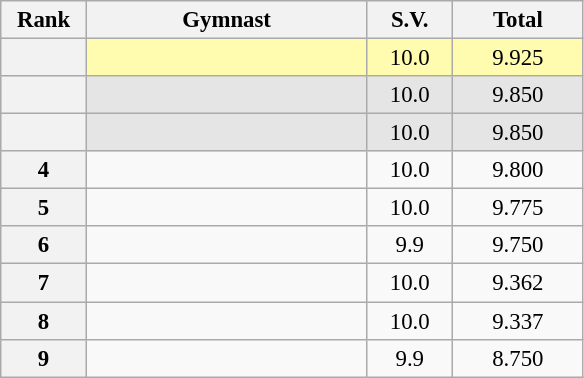<table class="wikitable sortable" style="text-align:center; font-size:95%">
<tr>
<th scope="col" style="width:50px;">Rank</th>
<th scope="col" style="width:180px;">Gymnast</th>
<th scope="col" style="width:50px;">S.V.</th>
<th scope="col" style="width:80px;">Total</th>
</tr>
<tr style="background:#fffcaf;">
<th scope=row style="text-align:center"></th>
<td style="text-align:left;"></td>
<td>10.0</td>
<td>9.925</td>
</tr>
<tr style="background:#e5e5e5;">
<th scope=row style="text-align:center"></th>
<td style="text-align:left;"></td>
<td>10.0</td>
<td>9.850</td>
</tr>
<tr style="background:#e5e5e5;">
<th scope=row style="text-align:center"></th>
<td style="text-align:left;"></td>
<td>10.0</td>
<td>9.850</td>
</tr>
<tr>
<th scope=row style="text-align:center">4</th>
<td style="text-align:left;"></td>
<td>10.0</td>
<td>9.800</td>
</tr>
<tr>
<th scope=row style="text-align:center">5</th>
<td style="text-align:left;"></td>
<td>10.0</td>
<td>9.775</td>
</tr>
<tr>
<th scope=row style="text-align:center">6</th>
<td style="text-align:left;"></td>
<td>9.9</td>
<td>9.750</td>
</tr>
<tr>
<th scope=row style="text-align:center">7</th>
<td style="text-align:left;"></td>
<td>10.0</td>
<td>9.362</td>
</tr>
<tr>
<th scope=row style="text-align:center">8</th>
<td style="text-align:left;"></td>
<td>10.0</td>
<td>9.337</td>
</tr>
<tr>
<th scope=row style="text-align:center">9</th>
<td style="text-align:left;"></td>
<td>9.9</td>
<td>8.750</td>
</tr>
</table>
